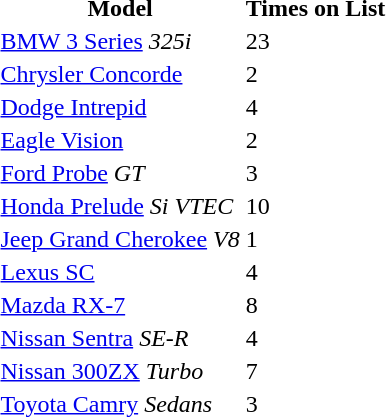<table>
<tr>
<th>Model</th>
<th>Times on List</th>
</tr>
<tr>
<td><a href='#'>BMW 3 Series</a> <em>325i</em></td>
<td>23</td>
</tr>
<tr>
<td><a href='#'>Chrysler Concorde</a></td>
<td>2</td>
</tr>
<tr>
<td><a href='#'>Dodge Intrepid</a></td>
<td>4</td>
</tr>
<tr>
<td><a href='#'>Eagle Vision</a></td>
<td>2</td>
</tr>
<tr>
<td><a href='#'>Ford Probe</a> <em>GT</em></td>
<td>3</td>
</tr>
<tr>
<td><a href='#'>Honda Prelude</a> <em>Si VTEC</em></td>
<td>10</td>
</tr>
<tr>
<td><a href='#'>Jeep Grand Cherokee</a> <em>V8</em></td>
<td>1</td>
</tr>
<tr>
<td><a href='#'>Lexus SC</a></td>
<td>4</td>
</tr>
<tr>
<td><a href='#'>Mazda RX-7</a></td>
<td>8</td>
</tr>
<tr>
<td><a href='#'>Nissan Sentra</a> <em>SE-R</em></td>
<td>4</td>
</tr>
<tr>
<td><a href='#'>Nissan 300ZX</a> <em>Turbo</em></td>
<td>7</td>
</tr>
<tr>
<td><a href='#'>Toyota Camry</a> <em>Sedans</em></td>
<td>3</td>
</tr>
</table>
